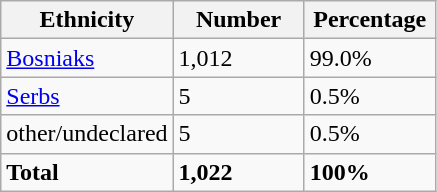<table class="wikitable">
<tr>
<th width="100px">Ethnicity</th>
<th width="80px">Number</th>
<th width="80px">Percentage</th>
</tr>
<tr>
<td><a href='#'>Bosniaks</a></td>
<td>1,012</td>
<td>99.0%</td>
</tr>
<tr>
<td><a href='#'>Serbs</a></td>
<td>5</td>
<td>0.5%</td>
</tr>
<tr>
<td>other/undeclared</td>
<td>5</td>
<td>0.5%</td>
</tr>
<tr>
<td><strong>Total</strong></td>
<td><strong>1,022</strong></td>
<td><strong>100%</strong></td>
</tr>
</table>
